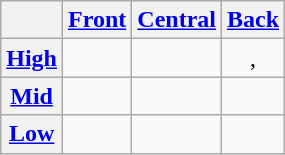<table class="wikitable" style="text-align:center;">
<tr>
<th></th>
<th><a href='#'>Front</a></th>
<th><a href='#'>Central</a></th>
<th><a href='#'>Back</a></th>
</tr>
<tr>
<th><a href='#'>High</a></th>
<td></td>
<td></td>
<td> , </td>
</tr>
<tr>
<th><a href='#'>Mid</a></th>
<td> </td>
<td> </td>
<td></td>
</tr>
<tr>
<th><a href='#'>Low</a></th>
<td></td>
<td></td>
<td></td>
</tr>
</table>
